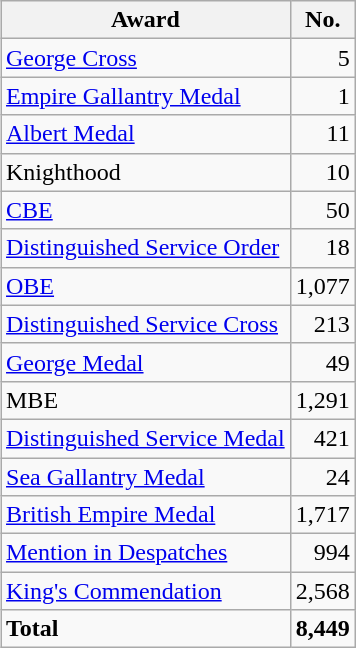<table class="wikitable" align="right">
<tr>
<th>Award</th>
<th>No.</th>
</tr>
<tr>
<td><a href='#'>George Cross</a></td>
<td align="right">5</td>
</tr>
<tr>
<td><a href='#'>Empire Gallantry Medal</a></td>
<td align="right">1</td>
</tr>
<tr>
<td><a href='#'>Albert Medal</a></td>
<td align="right">11</td>
</tr>
<tr>
<td>Knighthood</td>
<td align="right">10</td>
</tr>
<tr>
<td><a href='#'>CBE</a></td>
<td align="right">50</td>
</tr>
<tr>
<td><a href='#'>Distinguished Service Order</a></td>
<td align="right">18</td>
</tr>
<tr>
<td><a href='#'>OBE</a></td>
<td align="right">1,077</td>
</tr>
<tr>
<td><a href='#'>Distinguished Service Cross</a></td>
<td align="right">213</td>
</tr>
<tr>
<td><a href='#'>George Medal</a></td>
<td align="right">49</td>
</tr>
<tr>
<td>MBE</td>
<td align="right">1,291</td>
</tr>
<tr>
<td><a href='#'>Distinguished Service Medal</a></td>
<td align="right">421</td>
</tr>
<tr>
<td><a href='#'>Sea Gallantry Medal</a></td>
<td align="right">24</td>
</tr>
<tr>
<td><a href='#'>British Empire Medal</a></td>
<td align="right">1,717</td>
</tr>
<tr>
<td><a href='#'>Mention in Despatches</a></td>
<td align="right">994</td>
</tr>
<tr>
<td><a href='#'>King's Commendation</a></td>
<td align="right">2,568</td>
</tr>
<tr>
<td><strong>Total</strong></td>
<td align="right"><strong>8,449</strong></td>
</tr>
</table>
